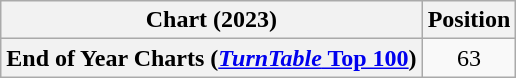<table class="wikitable sortable plainrowheaders" style="text-align:center">
<tr>
<th scope="col">Chart (2023)</th>
<th scope="col">Position</th>
</tr>
<tr>
<th scope="row">End of Year Charts (<a href='#'><em>TurnTable</em> Top 100</a>)</th>
<td>63</td>
</tr>
</table>
